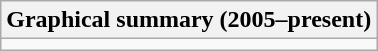<table class="wikitable">
<tr>
<th>Graphical summary (2005–present)</th>
</tr>
<tr>
<td></td>
</tr>
</table>
